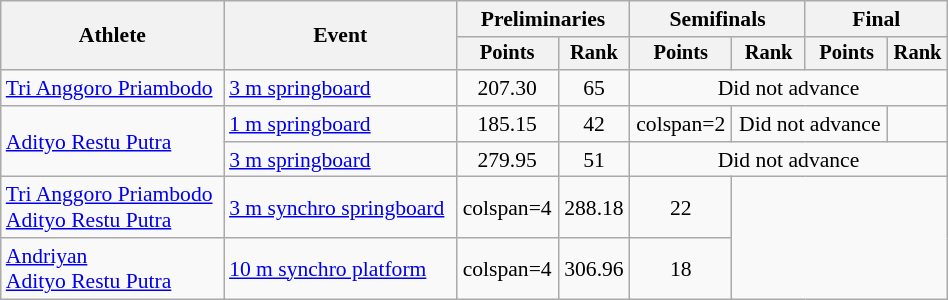<table class="wikitable" style="text-align:center; font-size:90%; width:50%;">
<tr>
<th rowspan=2>Athlete</th>
<th rowspan=2>Event</th>
<th colspan=2>Preliminaries</th>
<th colspan=2>Semifinals</th>
<th colspan=2>Final</th>
</tr>
<tr style="font-size:95%">
<th>Points</th>
<th>Rank</th>
<th>Points</th>
<th>Rank</th>
<th>Points</th>
<th>Rank</th>
</tr>
<tr>
<td align=left><a href='#'>Tri Anggoro Priambodo</a></td>
<td align=left><a href='#'>3 m springboard</a></td>
<td>207.30</td>
<td>65</td>
<td colspan=4>Did not advance</td>
</tr>
<tr>
<td align=left rowspan=2><a href='#'>Adityo Restu Putra</a></td>
<td align=left><a href='#'>1 m springboard</a></td>
<td>185.15</td>
<td>42</td>
<td>colspan=2 </td>
<td colspan=2>Did not advance</td>
</tr>
<tr>
<td align=left><a href='#'>3 m springboard</a></td>
<td>279.95</td>
<td>51</td>
<td colspan=4>Did not advance</td>
</tr>
<tr>
<td align=left><a href='#'>Tri Anggoro Priambodo</a><br><a href='#'>Adityo Restu Putra</a></td>
<td align=left><a href='#'>3 m synchro springboard</a></td>
<td>colspan=4 </td>
<td>288.18</td>
<td>22</td>
</tr>
<tr>
<td align=left><a href='#'>Andriyan</a><br> <a href='#'>Adityo Restu Putra</a></td>
<td align=left><a href='#'>10 m synchro platform</a></td>
<td>colspan=4 </td>
<td>306.96</td>
<td>18</td>
</tr>
</table>
